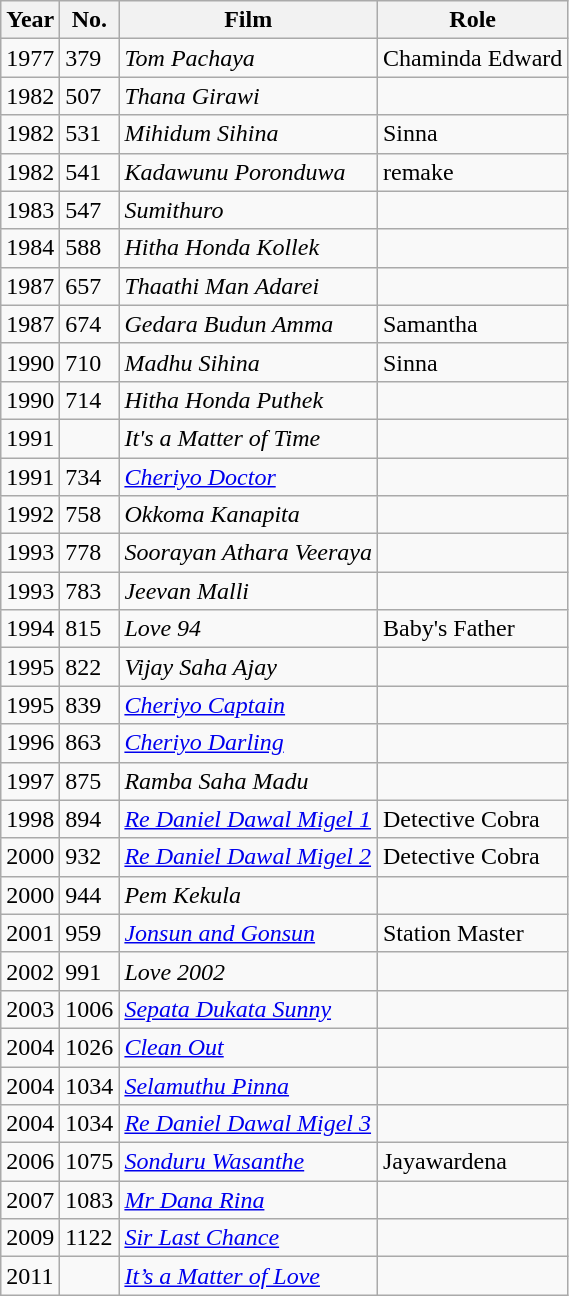<table class="wikitable">
<tr>
<th>Year</th>
<th>No.</th>
<th>Film</th>
<th>Role</th>
</tr>
<tr>
<td>1977</td>
<td>379</td>
<td><em>Tom Pachaya</em></td>
<td>Chaminda Edward</td>
</tr>
<tr>
<td>1982</td>
<td>507</td>
<td><em>Thana Girawi</em></td>
<td></td>
</tr>
<tr>
<td>1982</td>
<td>531</td>
<td><em>Mihidum Sihina</em></td>
<td>Sinna</td>
</tr>
<tr>
<td>1982</td>
<td>541</td>
<td><em>Kadawunu Poronduwa</em></td>
<td>remake</td>
</tr>
<tr>
<td>1983</td>
<td>547</td>
<td><em>Sumithuro</em></td>
<td></td>
</tr>
<tr>
<td>1984</td>
<td>588</td>
<td><em>Hitha Honda Kollek</em></td>
<td></td>
</tr>
<tr>
<td>1987</td>
<td>657</td>
<td><em>Thaathi Man Adarei</em></td>
<td></td>
</tr>
<tr>
<td>1987</td>
<td>674</td>
<td><em>Gedara Budun Amma</em></td>
<td>Samantha</td>
</tr>
<tr>
<td>1990</td>
<td>710</td>
<td><em>Madhu Sihina</em></td>
<td>Sinna</td>
</tr>
<tr>
<td>1990</td>
<td>714</td>
<td><em>Hitha Honda Puthek</em></td>
<td></td>
</tr>
<tr>
<td>1991</td>
<td></td>
<td><em>It's a Matter of Time</em></td>
<td></td>
</tr>
<tr>
<td>1991</td>
<td>734</td>
<td><em><a href='#'>Cheriyo Doctor</a></em></td>
<td></td>
</tr>
<tr>
<td>1992</td>
<td>758</td>
<td><em>Okkoma Kanapita</em></td>
<td></td>
</tr>
<tr>
<td>1993</td>
<td>778</td>
<td><em>Soorayan Athara Veeraya</em></td>
<td></td>
</tr>
<tr>
<td>1993</td>
<td>783</td>
<td><em>Jeevan Malli</em></td>
<td></td>
</tr>
<tr>
<td>1994</td>
<td>815</td>
<td><em>Love 94</em></td>
<td>Baby's Father</td>
</tr>
<tr>
<td>1995</td>
<td>822</td>
<td><em>Vijay Saha Ajay</em></td>
<td></td>
</tr>
<tr>
<td>1995</td>
<td>839</td>
<td><em><a href='#'>Cheriyo Captain</a></em></td>
<td></td>
</tr>
<tr>
<td>1996</td>
<td>863</td>
<td><em><a href='#'>Cheriyo Darling</a></em></td>
<td></td>
</tr>
<tr>
<td>1997</td>
<td>875</td>
<td><em>Ramba Saha Madu</em></td>
<td></td>
</tr>
<tr>
<td>1998</td>
<td>894</td>
<td><em><a href='#'>Re Daniel Dawal Migel 1</a></em></td>
<td>Detective Cobra</td>
</tr>
<tr>
<td>2000</td>
<td>932</td>
<td><em><a href='#'>Re Daniel Dawal Migel 2</a></em></td>
<td>Detective Cobra</td>
</tr>
<tr>
<td>2000</td>
<td>944</td>
<td><em>Pem Kekula</em></td>
<td></td>
</tr>
<tr>
<td>2001</td>
<td>959</td>
<td><em><a href='#'>Jonsun and Gonsun</a></em></td>
<td>Station Master</td>
</tr>
<tr>
<td>2002</td>
<td>991</td>
<td><em>Love 2002</em></td>
<td></td>
</tr>
<tr>
<td>2003</td>
<td>1006</td>
<td><em><a href='#'>Sepata Dukata Sunny</a></em></td>
<td></td>
</tr>
<tr>
<td>2004</td>
<td>1026</td>
<td><em><a href='#'>Clean Out</a></em></td>
<td></td>
</tr>
<tr>
<td>2004</td>
<td>1034</td>
<td><em><a href='#'>Selamuthu Pinna</a></em></td>
<td></td>
</tr>
<tr>
<td>2004</td>
<td>1034</td>
<td><em><a href='#'>Re Daniel Dawal Migel 3</a></em></td>
<td></td>
</tr>
<tr>
<td>2006</td>
<td>1075</td>
<td><em><a href='#'>Sonduru Wasanthe</a></em></td>
<td>Jayawardena</td>
</tr>
<tr>
<td>2007</td>
<td>1083</td>
<td><em><a href='#'>Mr Dana Rina</a></em></td>
<td></td>
</tr>
<tr>
<td>2009</td>
<td>1122</td>
<td><em><a href='#'>Sir Last Chance</a></em></td>
<td></td>
</tr>
<tr>
<td>2011</td>
<td></td>
<td><em><a href='#'>It’s a Matter of Love</a></em></td>
<td></td>
</tr>
</table>
